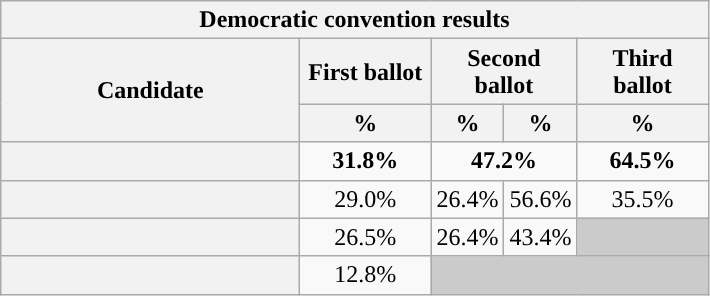<table class="wikitable sortable plainrowheaders">
<tr>
<th colspan="13" >Democratic convention results</th>
</tr>
<tr style="background:#eee; text-align:center;">
<th scope="col" style="width: 12em" rowspan=2>Candidate</th>
<th scope="col" style="width: 5em">First ballot</th>
<th scope="col" style="width: 5em" colspan=2>Second ballot</th>
<th scope="col" style="width: 5em">Third ballot</th>
</tr>
<tr>
<th>%</th>
<th>%</th>
<th>%</th>
<th>%</th>
</tr>
<tr>
<th scope="row"><strong></strong></th>
<td style="text-align:center;"><strong>31.8%</strong></td>
<td style="text-align:center;" colspan=2><strong>47.2%</strong></td>
<td style="text-align:center;"><strong>64.5%</strong></td>
</tr>
<tr>
<th scope="row"></th>
<td style="text-align:center;">29.0%</td>
<td style="text-align:center;">26.4%</td>
<td style="text-align:center;">56.6%</td>
<td style="text-align:center;">35.5%</td>
</tr>
<tr>
<th scope="row"></th>
<td style="text-align:center;">26.5%</td>
<td style="text-align:center;">26.4%</td>
<td style="text-align:center;">43.4%</td>
<td colspan=2 style="text-align:center; background:#cbcbcb"></td>
</tr>
<tr>
<th scope="row"></th>
<td style="text-align:center;">12.8%</td>
<td colspan=4 style="text-align:center; background:#cbcbcb"></td>
</tr>
</table>
